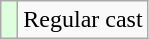<table class="wikitable">
<tr>
<td style="background:#dfd;"> </td>
<td>Regular cast</td>
</tr>
</table>
